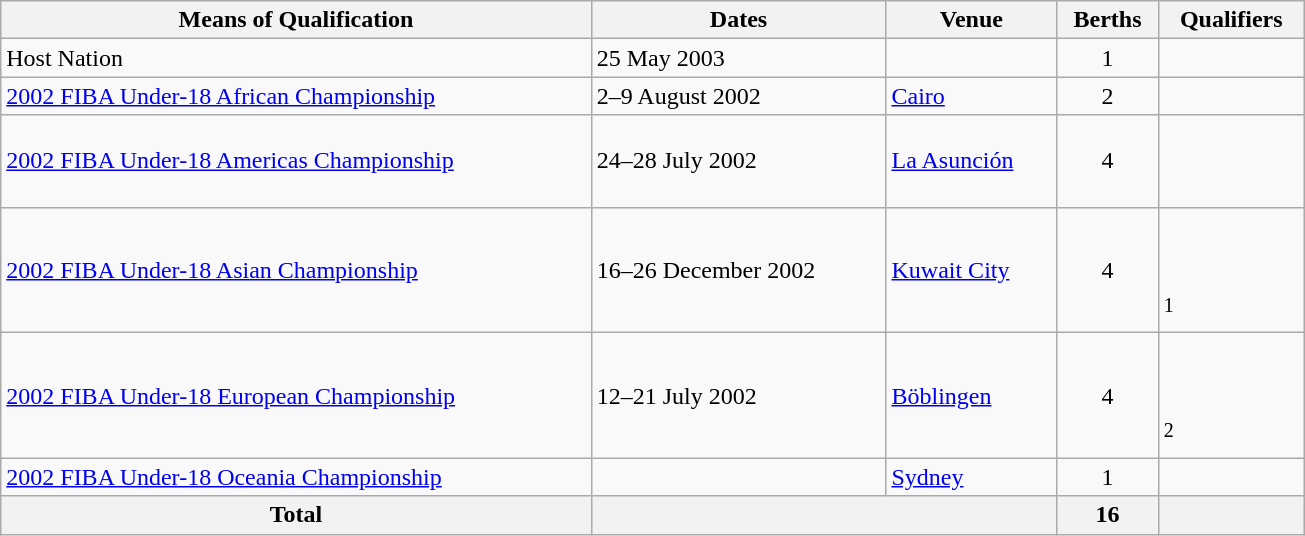<table class="wikitable" style="width:870px;">
<tr>
<th>Means of Qualification</th>
<th>Dates</th>
<th>Venue</th>
<th>Berths</th>
<th>Qualifiers</th>
</tr>
<tr>
<td>Host Nation</td>
<td>25 May 2003</td>
<td></td>
<td style="text-align:center;">1</td>
<td></td>
</tr>
<tr>
<td><a href='#'>2002 FIBA Under-18 African Championship</a></td>
<td>2–9 August 2002</td>
<td> <a href='#'>Cairo</a></td>
<td style="text-align:center;">2</td>
<td><br></td>
</tr>
<tr>
<td><a href='#'>2002 FIBA Under-18 Americas Championship</a></td>
<td>24–28 July 2002</td>
<td> <a href='#'>La Asunción</a></td>
<td style="text-align:center;">4</td>
<td><br><br><br></td>
</tr>
<tr>
<td><a href='#'>2002 FIBA Under-18 Asian Championship</a></td>
<td>16–26 December 2002</td>
<td> <a href='#'>Kuwait City</a></td>
<td style="text-align:center;">4</td>
<td><br><br><br><sup>1</sup></td>
</tr>
<tr>
<td><a href='#'>2002 FIBA Under-18 European Championship</a></td>
<td>12–21 July 2002</td>
<td> <a href='#'>Böblingen</a></td>
<td style="text-align:center;">4</td>
<td><br><br><br><sup>2</sup></td>
</tr>
<tr>
<td><a href='#'>2002 FIBA Under-18 Oceania Championship</a></td>
<td></td>
<td> <a href='#'>Sydney</a></td>
<td style="text-align:center;">1</td>
<td></td>
</tr>
<tr>
<th>Total</th>
<th colspan="2"></th>
<th>16</th>
<th></th>
</tr>
</table>
